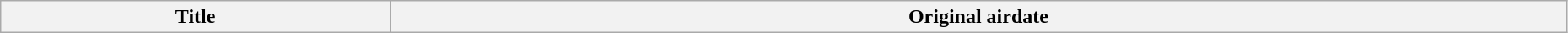<table class="wikitable plainrowheaders" style="width:98%;">
<tr>
<th>Title</th>
<th>Original airdate<br>














</th>
</tr>
</table>
